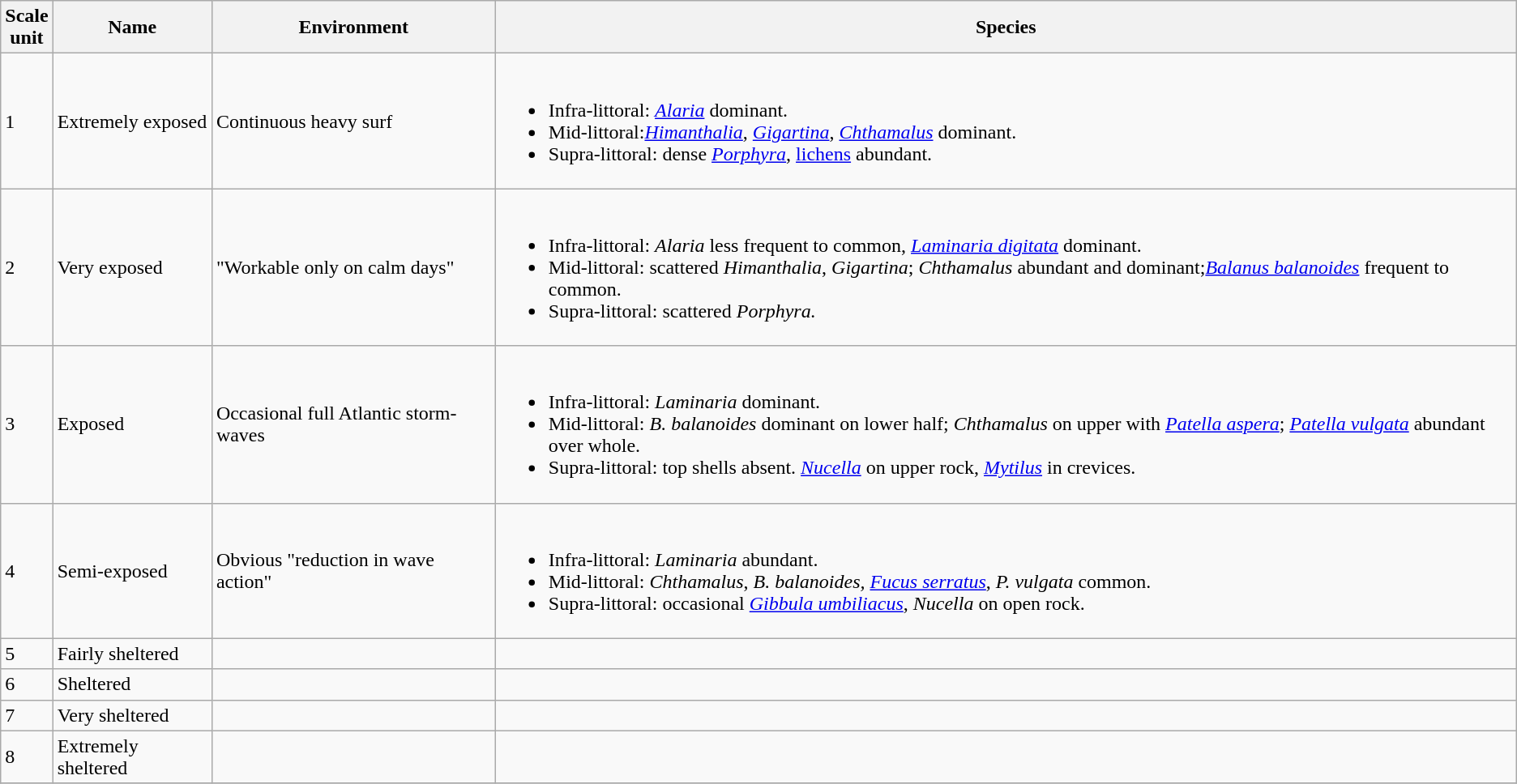<table class="wikitable">
<tr>
<th>Scale<br>unit</th>
<th>Name</th>
<th>Environment</th>
<th>Species</th>
</tr>
<tr>
<td>1</td>
<td>Extremely exposed</td>
<td>Continuous heavy surf</td>
<td><br><ul><li>Infra-littoral: <a href='#'><em>Alaria</em></a> dominant.</li><li>Mid-littoral:<a href='#'><em>Himanthalia</em></a>, <em><a href='#'>Gigartina</a></em>, <em><a href='#'>Chthamalus</a></em> dominant.</li><li>Supra-littoral: dense <em><a href='#'>Porphyra</a></em>, <a href='#'>lichens</a> abundant.</li></ul></td>
</tr>
<tr>
<td>2</td>
<td>Very exposed</td>
<td>"Workable only on calm days"</td>
<td><br><ul><li>Infra-littoral: <em>Alaria</em> less frequent to common, <em><a href='#'>Laminaria digitata</a></em> dominant.</li><li>Mid-littoral: scattered <em>Himanthalia</em>, <em>Gigartina</em>; <em>Chthamalus</em> abundant and dominant;<em><a href='#'>Balanus balanoides</a></em> frequent to common.</li><li>Supra-littoral: scattered <em>Porphyra.</em></li></ul></td>
</tr>
<tr>
<td>3</td>
<td>Exposed</td>
<td>Occasional full Atlantic storm-waves</td>
<td><br><ul><li>Infra-littoral: <em>Laminaria</em> dominant.</li><li>Mid-littoral: <em>B. balanoides</em> dominant on lower half; <em>Chthamalus</em> on upper with <em><a href='#'>Patella aspera</a></em>; <em><a href='#'>Patella vulgata</a></em> abundant over whole.</li><li>Supra-littoral: top shells absent. <em><a href='#'>Nucella</a></em> on upper rock, <a href='#'><em>Mytilus</em></a> in crevices.</li></ul></td>
</tr>
<tr>
<td>4</td>
<td>Semi-exposed</td>
<td>Obvious "reduction in wave action"</td>
<td><br><ul><li>Infra-littoral: <em>Laminaria</em> abundant.</li><li>Mid-littoral: <em>Chthamalus</em>, <em>B. balanoides, <a href='#'>Fucus serratus</a></em>, <em>P. vulgata</em> common.</li><li>Supra-littoral: occasional <em><a href='#'>Gibbula umbiliacus</a></em>, <em>Nucella</em> on open rock.</li></ul></td>
</tr>
<tr>
<td>5</td>
<td>Fairly sheltered</td>
<td></td>
<td></td>
</tr>
<tr>
<td>6</td>
<td>Sheltered</td>
<td></td>
<td></td>
</tr>
<tr>
<td>7</td>
<td>Very sheltered</td>
<td></td>
<td></td>
</tr>
<tr>
<td>8</td>
<td>Extremely sheltered</td>
<td></td>
<td></td>
</tr>
<tr>
</tr>
</table>
